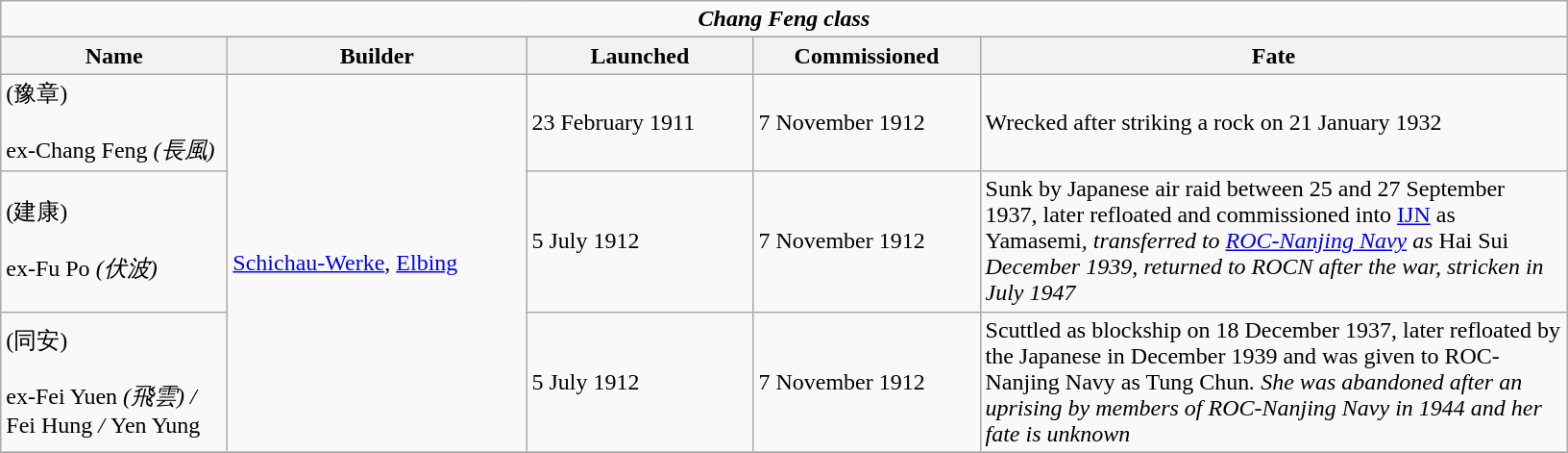<table class="wikitable" border="1">
<tr>
<td colspan=12 align=center><strong><em>Chang Feng<em> class<strong></td>
</tr>
<tr>
</tr>
<tr valign="top">
<th width=150>Name</th>
<th width=200>Builder</th>
<th width=150>Launched</th>
<th width=150>Commissioned</th>
<th width=400>Fate</th>
</tr>
<tr>
<td> (豫章)<br><br>ex-</em>Chang Feng<em> (長風)</td>
<td rowspan=3><a href='#'>Schichau-Werke</a>, <a href='#'>Elbing</a></td>
<td>23 February 1911</td>
<td>7 November 1912</td>
<td>Wrecked after striking a rock on 21 January 1932</td>
</tr>
<tr>
<td> (建康)<br><br>ex-</em>Fu Po<em> (伏波)</td>
<td>5 July 1912</td>
<td>7 November 1912</td>
<td>Sunk by Japanese air raid between 25 and 27 September 1937, later refloated and commissioned into <a href='#'>IJN</a> as </em>Yamasemi<em>, transferred to <a href='#'>ROC-Nanjing Navy</a> as </em>Hai Sui<em> December 1939, returned to ROCN after the war, stricken in July 1947</td>
</tr>
<tr>
<td> (同安)<br><br>ex-</em>Fei Yuen<em> (飛雲) / </em>Fei Hung<em> / </em>Yen Yung<em></td>
<td>5 July 1912</td>
<td>7 November 1912</td>
<td>Scuttled as blockship on 18 December 1937, later refloated by the Japanese in December 1939 and was given to ROC-Nanjing Navy as </em>Tung Chun<em>. She was abandoned after an uprising by members of ROC-Nanjing Navy in 1944 and her fate is unknown</td>
</tr>
<tr>
</tr>
</table>
